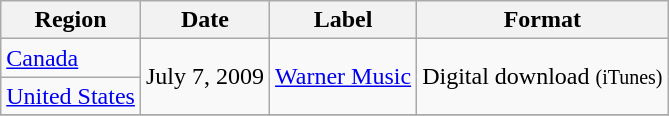<table class=wikitable>
<tr>
<th>Region</th>
<th>Date</th>
<th>Label</th>
<th>Format</th>
</tr>
<tr>
<td rowspan="1"><a href='#'>Canada</a></td>
<td rowspan="2">July 7, 2009</td>
<td rowspan="2"><a href='#'>Warner Music</a></td>
<td rowspan="2">Digital download <small>(iTunes)</small></td>
</tr>
<tr>
<td rowspan="1"><a href='#'>United States</a></td>
</tr>
<tr>
</tr>
</table>
